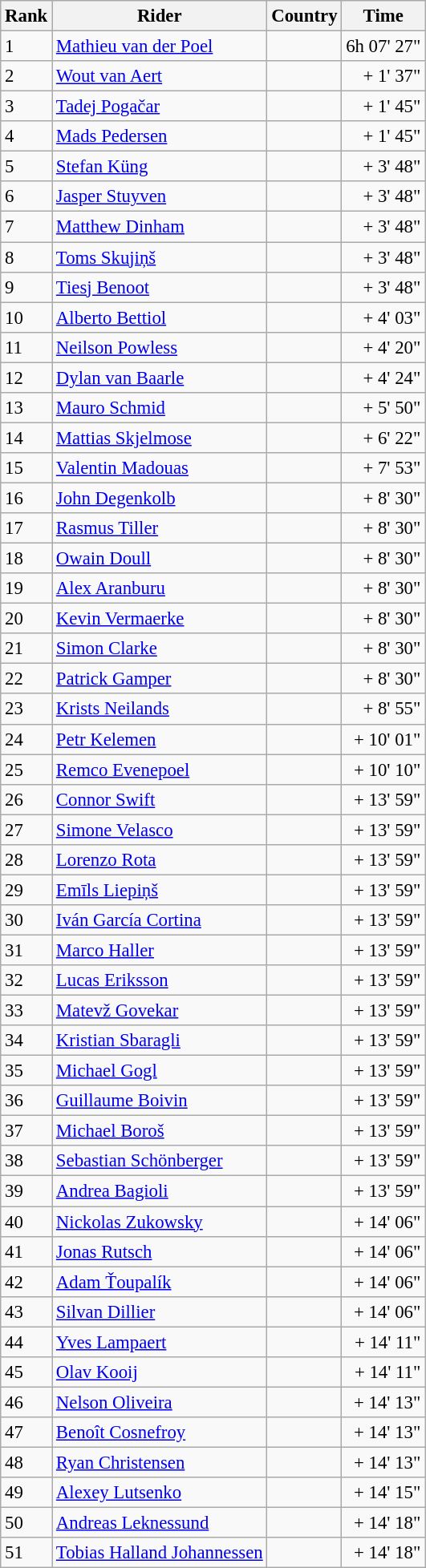<table class="wikitable sortable" style="font-size:95%; text-align:left;">
<tr>
<th>Rank</th>
<th>Rider</th>
<th>Country</th>
<th>Time</th>
</tr>
<tr>
<td>1</td>
<td><a href='#'>Mathieu van der Poel</a></td>
<td></td>
<td align=right>6h 07' 27"</td>
</tr>
<tr>
<td>2</td>
<td><a href='#'>Wout van Aert</a></td>
<td></td>
<td align=right>+ 1' 37"</td>
</tr>
<tr>
<td>3</td>
<td><a href='#'>Tadej Pogačar</a></td>
<td></td>
<td align=right>+ 1' 45"</td>
</tr>
<tr>
<td>4</td>
<td><a href='#'>Mads Pedersen</a></td>
<td></td>
<td align=right>+ 1' 45"</td>
</tr>
<tr>
<td>5</td>
<td><a href='#'>Stefan Küng</a></td>
<td></td>
<td align=right>+ 3' 48"</td>
</tr>
<tr>
<td>6</td>
<td><a href='#'>Jasper Stuyven</a></td>
<td></td>
<td align=right>+ 3' 48"</td>
</tr>
<tr>
<td>7</td>
<td><a href='#'>Matthew Dinham</a></td>
<td></td>
<td align=right>+ 3' 48"</td>
</tr>
<tr>
<td>8</td>
<td><a href='#'>Toms Skujiņš</a></td>
<td></td>
<td align=right>+ 3' 48"</td>
</tr>
<tr>
<td>9</td>
<td><a href='#'>Tiesj Benoot</a></td>
<td></td>
<td align=right>+ 3' 48"</td>
</tr>
<tr>
<td>10</td>
<td><a href='#'>Alberto Bettiol</a></td>
<td></td>
<td align=right>+ 4' 03"</td>
</tr>
<tr>
<td>11</td>
<td><a href='#'>Neilson Powless</a></td>
<td></td>
<td align=right>+ 4' 20"</td>
</tr>
<tr>
<td>12</td>
<td><a href='#'>Dylan van Baarle</a></td>
<td></td>
<td align=right>+ 4' 24"</td>
</tr>
<tr>
<td>13</td>
<td><a href='#'>Mauro Schmid</a></td>
<td></td>
<td align=right>+ 5' 50"</td>
</tr>
<tr>
<td>14</td>
<td><a href='#'>Mattias Skjelmose</a></td>
<td></td>
<td align=right>+ 6' 22"</td>
</tr>
<tr>
<td>15</td>
<td><a href='#'>Valentin Madouas</a></td>
<td></td>
<td align=right>+ 7' 53"</td>
</tr>
<tr>
<td>16</td>
<td><a href='#'>John Degenkolb</a></td>
<td></td>
<td align=right>+ 8' 30"</td>
</tr>
<tr>
<td>17</td>
<td><a href='#'>Rasmus Tiller</a></td>
<td></td>
<td align=right>+ 8' 30"</td>
</tr>
<tr>
<td>18</td>
<td><a href='#'>Owain Doull</a></td>
<td></td>
<td align=right>+ 8' 30"</td>
</tr>
<tr>
<td>19</td>
<td><a href='#'>Alex Aranburu</a></td>
<td></td>
<td align=right>+ 8' 30"</td>
</tr>
<tr>
<td>20</td>
<td><a href='#'>Kevin Vermaerke</a></td>
<td></td>
<td align=right>+ 8' 30"</td>
</tr>
<tr>
<td>21</td>
<td><a href='#'>Simon Clarke</a></td>
<td></td>
<td align=right>+ 8' 30"</td>
</tr>
<tr>
<td>22</td>
<td><a href='#'>Patrick Gamper</a></td>
<td></td>
<td align=right>+ 8' 30"</td>
</tr>
<tr>
<td>23</td>
<td><a href='#'>Krists Neilands</a></td>
<td></td>
<td align=right>+ 8' 55"</td>
</tr>
<tr>
<td>24</td>
<td><a href='#'>Petr Kelemen</a></td>
<td></td>
<td align=right>+ 10' 01"</td>
</tr>
<tr>
<td>25</td>
<td><a href='#'>Remco Evenepoel</a></td>
<td></td>
<td align=right>+ 10' 10"</td>
</tr>
<tr>
<td>26</td>
<td><a href='#'>Connor Swift</a></td>
<td></td>
<td align=right>+ 13' 59"</td>
</tr>
<tr>
<td>27</td>
<td><a href='#'>Simone Velasco</a></td>
<td></td>
<td align=right>+ 13' 59"</td>
</tr>
<tr>
<td>28</td>
<td><a href='#'>Lorenzo Rota</a></td>
<td></td>
<td align=right>+ 13' 59"</td>
</tr>
<tr>
<td>29</td>
<td><a href='#'>Emīls Liepiņš</a></td>
<td></td>
<td align=right>+ 13' 59"</td>
</tr>
<tr>
<td>30</td>
<td><a href='#'>Iván García Cortina</a></td>
<td></td>
<td align=right>+ 13' 59"</td>
</tr>
<tr>
<td>31</td>
<td><a href='#'>Marco Haller</a></td>
<td></td>
<td align=right>+ 13' 59"</td>
</tr>
<tr>
<td>32</td>
<td><a href='#'>Lucas Eriksson</a></td>
<td></td>
<td align=right>+ 13' 59"</td>
</tr>
<tr>
<td>33</td>
<td><a href='#'>Matevž Govekar</a></td>
<td></td>
<td align=right>+ 13' 59"</td>
</tr>
<tr>
<td>34</td>
<td><a href='#'>Kristian Sbaragli</a></td>
<td></td>
<td align=right>+ 13' 59"</td>
</tr>
<tr>
<td>35</td>
<td><a href='#'>Michael Gogl</a></td>
<td></td>
<td align=right>+ 13' 59"</td>
</tr>
<tr>
<td>36</td>
<td><a href='#'>Guillaume Boivin</a></td>
<td></td>
<td align=right>+ 13' 59"</td>
</tr>
<tr>
<td>37</td>
<td><a href='#'>Michael Boroš</a></td>
<td></td>
<td align=right>+ 13' 59"</td>
</tr>
<tr>
<td>38</td>
<td><a href='#'>Sebastian Schönberger</a></td>
<td></td>
<td align=right>+ 13' 59"</td>
</tr>
<tr>
<td>39</td>
<td><a href='#'>Andrea Bagioli</a></td>
<td></td>
<td align=right>+ 13' 59"</td>
</tr>
<tr>
<td>40</td>
<td><a href='#'>Nickolas Zukowsky</a></td>
<td></td>
<td align=right>+ 14' 06"</td>
</tr>
<tr>
<td>41</td>
<td><a href='#'>Jonas Rutsch</a></td>
<td></td>
<td align=right>+ 14' 06"</td>
</tr>
<tr>
<td>42</td>
<td><a href='#'>Adam Ťoupalík</a></td>
<td></td>
<td align=right>+ 14' 06"</td>
</tr>
<tr>
<td>43</td>
<td><a href='#'>Silvan Dillier</a></td>
<td></td>
<td align=right>+ 14' 06"</td>
</tr>
<tr>
<td>44</td>
<td><a href='#'>Yves Lampaert</a></td>
<td></td>
<td align=right>+ 14' 11"</td>
</tr>
<tr>
<td>45</td>
<td><a href='#'>Olav Kooij</a></td>
<td></td>
<td align=right>+ 14' 11"</td>
</tr>
<tr>
<td>46</td>
<td><a href='#'>Nelson Oliveira</a></td>
<td></td>
<td align=right>+ 14' 13"</td>
</tr>
<tr>
<td>47</td>
<td><a href='#'>Benoît Cosnefroy</a></td>
<td></td>
<td align=right>+ 14' 13"</td>
</tr>
<tr>
<td>48</td>
<td><a href='#'>Ryan Christensen</a></td>
<td></td>
<td align=right>+ 14' 13"</td>
</tr>
<tr>
<td>49</td>
<td><a href='#'>Alexey Lutsenko</a></td>
<td></td>
<td align=right>+ 14' 15"</td>
</tr>
<tr>
<td>50</td>
<td><a href='#'>Andreas Leknessund</a></td>
<td></td>
<td align=right>+ 14' 18"</td>
</tr>
<tr>
<td>51</td>
<td><a href='#'>Tobias Halland Johannessen</a></td>
<td></td>
<td align=right>+ 14' 18"</td>
</tr>
</table>
